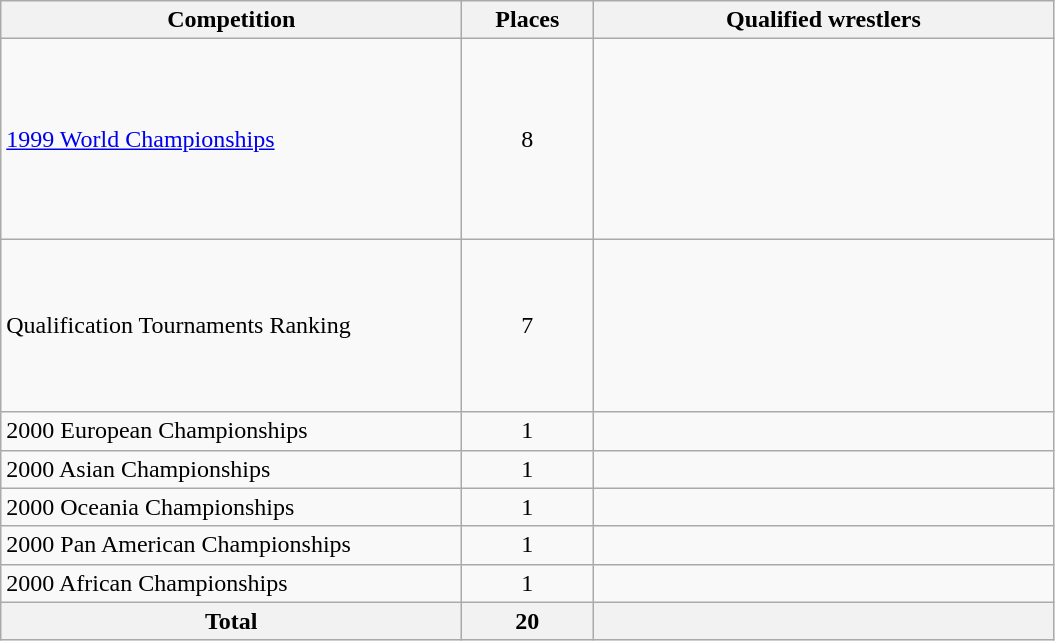<table class = "wikitable">
<tr>
<th width=300>Competition</th>
<th width=80>Places</th>
<th width=300>Qualified wrestlers</th>
</tr>
<tr>
<td><a href='#'>1999 World Championships</a></td>
<td align="center">8</td>
<td><br><br><br><br><br><br><br></td>
</tr>
<tr>
<td>Qualification Tournaments Ranking</td>
<td align="center">7</td>
<td><br><br><br><br><br><br></td>
</tr>
<tr>
<td>2000 European Championships</td>
<td align="center">1</td>
<td></td>
</tr>
<tr>
<td>2000 Asian Championships</td>
<td align="center">1</td>
<td></td>
</tr>
<tr>
<td>2000 Oceania Championships</td>
<td align="center">1</td>
<td></td>
</tr>
<tr>
<td>2000 Pan American Championships</td>
<td align="center">1</td>
<td></td>
</tr>
<tr>
<td>2000 African Championships</td>
<td align="center">1</td>
<td></td>
</tr>
<tr>
<th>Total</th>
<th>20</th>
<th></th>
</tr>
</table>
